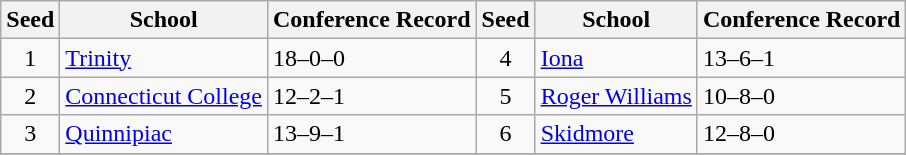<table class="wikitable">
<tr>
<th>Seed</th>
<th>School</th>
<th>Conference Record</th>
<th>Seed</th>
<th>School</th>
<th>Conference Record</th>
</tr>
<tr>
<td align=center>1</td>
<td><a href='#'>Trinity</a></td>
<td>18–0–0</td>
<td align=center>4</td>
<td><a href='#'>Iona</a></td>
<td>13–6–1</td>
</tr>
<tr>
<td align=center>2</td>
<td><a href='#'>Connecticut College</a></td>
<td>12–2–1</td>
<td align=center>5</td>
<td><a href='#'>Roger Williams</a></td>
<td>10–8–0</td>
</tr>
<tr>
<td align=center>3</td>
<td><a href='#'>Quinnipiac</a></td>
<td>13–9–1</td>
<td align=center>6</td>
<td><a href='#'>Skidmore</a></td>
<td>12–8–0</td>
</tr>
<tr>
</tr>
</table>
